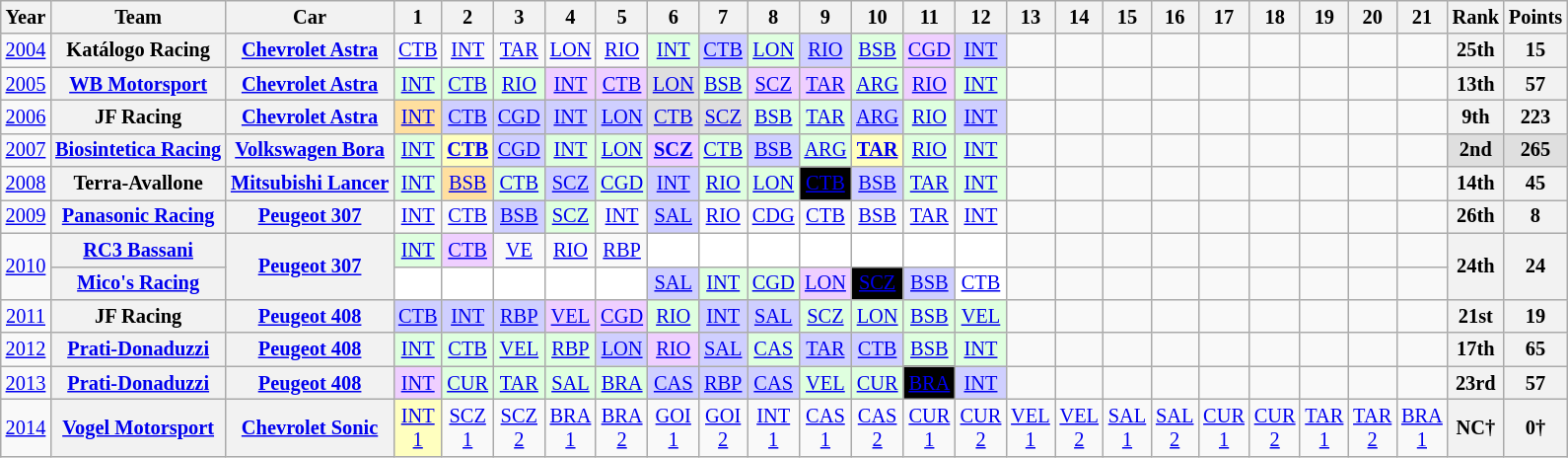<table class="wikitable" style="text-align:center; font-size:85%">
<tr>
<th>Year</th>
<th>Team</th>
<th>Car</th>
<th>1</th>
<th>2</th>
<th>3</th>
<th>4</th>
<th>5</th>
<th>6</th>
<th>7</th>
<th>8</th>
<th>9</th>
<th>10</th>
<th>11</th>
<th>12</th>
<th>13</th>
<th>14</th>
<th>15</th>
<th>16</th>
<th>17</th>
<th>18</th>
<th>19</th>
<th>20</th>
<th>21</th>
<th>Rank</th>
<th>Points</th>
</tr>
<tr>
<td><a href='#'>2004</a></td>
<th nowrap>Katálogo Racing</th>
<th nowrap><a href='#'>Chevrolet Astra</a></th>
<td><a href='#'>CTB</a></td>
<td><a href='#'>INT</a></td>
<td><a href='#'>TAR</a></td>
<td><a href='#'>LON</a></td>
<td><a href='#'>RIO</a></td>
<td style="background:#dfffdf;"><a href='#'>INT</a><br></td>
<td style="background:#cfcfff;"><a href='#'>CTB</a><br></td>
<td style="background:#dfffdf;"><a href='#'>LON</a><br></td>
<td style="background:#cfcfff;"><a href='#'>RIO</a><br></td>
<td style="background:#dfffdf;"><a href='#'>BSB</a><br></td>
<td style="background:#efcfff;"><a href='#'>CGD</a><br></td>
<td style="background:#cfcfff;"><a href='#'>INT</a><br></td>
<td></td>
<td></td>
<td></td>
<td></td>
<td></td>
<td></td>
<td></td>
<td></td>
<td></td>
<th>25th</th>
<th>15</th>
</tr>
<tr>
<td><a href='#'>2005</a></td>
<th nowrap><a href='#'>WB Motorsport</a></th>
<th nowrap><a href='#'>Chevrolet Astra</a></th>
<td style="background:#dfffdf;"><a href='#'>INT</a><br></td>
<td style="background:#dfffdf;"><a href='#'>CTB</a><br></td>
<td style="background:#dfffdf;"><a href='#'>RIO</a><br></td>
<td style="background:#efcfff;"><a href='#'>INT</a><br></td>
<td style="background:#efcfff;"><a href='#'>CTB</a><br></td>
<td style="background:#dfdfdf;"><a href='#'>LON</a><br></td>
<td style="background:#dfffdf;"><a href='#'>BSB</a><br></td>
<td style="background:#efcfff;"><a href='#'>SCZ</a><br></td>
<td style="background:#efcfff;"><a href='#'>TAR</a><br></td>
<td style="background:#dfffdf;"><a href='#'>ARG</a><br></td>
<td style="background:#efcfff;"><a href='#'>RIO</a><br></td>
<td style="background:#dfffdf;"><a href='#'>INT</a><br></td>
<td></td>
<td></td>
<td></td>
<td></td>
<td></td>
<td></td>
<td></td>
<td></td>
<td></td>
<th>13th</th>
<th>57</th>
</tr>
<tr>
<td><a href='#'>2006</a></td>
<th nowrap>JF Racing</th>
<th nowrap><a href='#'>Chevrolet Astra</a></th>
<td style="background:#ffdf9f;"><a href='#'>INT</a><br></td>
<td style="background:#cfcfff;"><a href='#'>CTB</a><br></td>
<td style="background:#cfcfff;"><a href='#'>CGD</a><br></td>
<td style="background:#cfcfff;"><a href='#'>INT</a><br></td>
<td style="background:#cfcfff;"><a href='#'>LON</a><br></td>
<td style="background:#dfdfdf;"><a href='#'>CTB</a><br></td>
<td style="background:#dfdfdf;"><a href='#'>SCZ</a><br></td>
<td style="background:#dfffdf;"><a href='#'>BSB</a><br></td>
<td style="background:#dfffdf;"><a href='#'>TAR</a><br></td>
<td style="background:#cfcfff;"><a href='#'>ARG</a><br></td>
<td style="background:#dfffdf;"><a href='#'>RIO</a><br></td>
<td style="background:#cfcfff;"><a href='#'>INT</a><br></td>
<td></td>
<td></td>
<td></td>
<td></td>
<td></td>
<td></td>
<td></td>
<td></td>
<td></td>
<th>9th</th>
<th>223</th>
</tr>
<tr>
<td><a href='#'>2007</a></td>
<th nowrap><a href='#'>Biosintetica Racing</a></th>
<th nowrap><a href='#'>Volkswagen Bora</a></th>
<td style="background:#dfffdf;"><a href='#'>INT</a><br></td>
<td style="background:#ffffbf;"><strong><a href='#'>CTB</a></strong><br></td>
<td style="background:#cfcfff;"><a href='#'>CGD</a><br></td>
<td style="background:#dfffdf;"><a href='#'>INT</a><br></td>
<td style="background:#dfffdf;"><a href='#'>LON</a><br></td>
<td style="background:#efcfff;"><strong><a href='#'>SCZ</a></strong><br></td>
<td style="background:#dfffdf;"><a href='#'>CTB</a><br></td>
<td style="background:#cfcfff;"><a href='#'>BSB</a><br></td>
<td style="background:#dfffdf;"><a href='#'>ARG</a><br></td>
<td style="background:#ffffbf;"><strong><a href='#'>TAR</a></strong><br></td>
<td style="background:#dfffdf;"><a href='#'>RIO</a><br></td>
<td style="background:#dfffdf;"><a href='#'>INT</a><br></td>
<td></td>
<td></td>
<td></td>
<td></td>
<td></td>
<td></td>
<td></td>
<td></td>
<td></td>
<td style="background:#DFDFDF;"><strong>2nd</strong></td>
<td style="background:#DFDFDF;"><strong>265</strong></td>
</tr>
<tr>
<td><a href='#'>2008</a></td>
<th nowrap>Terra-Avallone</th>
<th nowrap><a href='#'>Mitsubishi Lancer</a></th>
<td style="background:#dfffdf;"><a href='#'>INT</a><br></td>
<td style="background:#ffdf9f;"><a href='#'>BSB</a><br></td>
<td style="background:#dfffdf;"><a href='#'>CTB</a><br></td>
<td style="background:#cfcfff;"><a href='#'>SCZ</a><br></td>
<td style="background:#dfffdf;"><a href='#'>CGD</a><br></td>
<td style="background:#cfcfff;"><a href='#'>INT</a><br></td>
<td style="background:#dfffdf;"><a href='#'>RIO</a><br></td>
<td style="background:#dfffdf;"><a href='#'>LON</a><br></td>
<td style="background:#000000; color:white"><a href='#'>CTB</a><br></td>
<td style="background:#cfcfff;"><a href='#'>BSB</a><br></td>
<td style="background:#dfffdf;"><a href='#'>TAR</a><br></td>
<td style="background:#dfffdf;"><a href='#'>INT</a><br></td>
<td></td>
<td></td>
<td></td>
<td></td>
<td></td>
<td></td>
<td></td>
<td></td>
<td></td>
<th>14th</th>
<th>45</th>
</tr>
<tr>
<td><a href='#'>2009</a></td>
<th nowrap><a href='#'>Panasonic Racing</a></th>
<th nowrap><a href='#'>Peugeot 307</a></th>
<td><a href='#'>INT</a></td>
<td><a href='#'>CTB</a></td>
<td style="background:#cfcfff;"><a href='#'>BSB</a><br></td>
<td style="background:#dfffdf;"><a href='#'>SCZ</a><br></td>
<td><a href='#'>INT</a></td>
<td style="background:#cfcfff;"><a href='#'>SAL</a><br></td>
<td><a href='#'>RIO</a></td>
<td><a href='#'>CDG</a></td>
<td><a href='#'>CTB</a></td>
<td><a href='#'>BSB</a></td>
<td><a href='#'>TAR</a></td>
<td><a href='#'>INT</a></td>
<td></td>
<td></td>
<td></td>
<td></td>
<td></td>
<td></td>
<td></td>
<td></td>
<td></td>
<th>26th</th>
<th>8</th>
</tr>
<tr>
<td rowspan="2"><a href='#'>2010</a></td>
<th nowrap><a href='#'>RC3 Bassani</a></th>
<th rowspan="2" nowrap><a href='#'>Peugeot 307</a></th>
<td style="background:#dfffdf;"><a href='#'>INT</a><br></td>
<td style="background:#efcfff;"><a href='#'>CTB</a><br></td>
<td><a href='#'>VE</a></td>
<td><a href='#'>RIO</a></td>
<td><a href='#'>RBP</a></td>
<td style="background:#ffffff;"></td>
<td style="background:#ffffff;"></td>
<td style="background:#ffffff;"></td>
<td style="background:#ffffff;"></td>
<td style="background:#ffffff;"></td>
<td style="background:#ffffff;"></td>
<td style="background:#ffffff;"></td>
<td></td>
<td></td>
<td></td>
<td></td>
<td></td>
<td></td>
<td></td>
<td></td>
<td></td>
<th rowspan="2">24th</th>
<th rowspan="2">24</th>
</tr>
<tr>
<th nowrap><a href='#'>Mico's Racing</a></th>
<td style="background:#ffffff;"></td>
<td style="background:#ffffff;"></td>
<td style="background:#ffffff;"></td>
<td style="background:#ffffff;"></td>
<td style="background:#ffffff;"></td>
<td style="background:#cfcfff;"><a href='#'>SAL</a><br></td>
<td style="background:#dfffdf;"><a href='#'>INT</a><br></td>
<td style="background:#dfffdf;"><a href='#'>CGD</a><br></td>
<td style="background:#efcfff;"><a href='#'>LON</a><br></td>
<td style="background:black; color:white;"><a href='#'>SCZ</a><br></td>
<td style="background:#cfcfff;"><a href='#'>BSB</a><br></td>
<td style="background:#ffffff;"><a href='#'>CTB</a><br></td>
<td></td>
<td></td>
<td></td>
<td></td>
<td></td>
<td></td>
<td></td>
<td></td>
<td></td>
</tr>
<tr>
<td><a href='#'>2011</a></td>
<th nowrap>JF Racing</th>
<th nowrap><a href='#'>Peugeot 408</a></th>
<td style="background:#cfcfff;"><a href='#'>CTB</a><br></td>
<td style="background:#cfcfff;"><a href='#'>INT</a><br></td>
<td style="background:#cfcfff;"><a href='#'>RBP</a><br></td>
<td style="background:#efcfff;"><a href='#'>VEL</a><br></td>
<td style="background:#efcfff;"><a href='#'>CGD</a><br></td>
<td style="background:#dfffdf;"><a href='#'>RIO</a><br></td>
<td style="background:#cfcfff;"><a href='#'>INT</a><br></td>
<td style="background:#cfcfff;"><a href='#'>SAL</a><br></td>
<td style="background:#dfffdf;"><a href='#'>SCZ</a><br></td>
<td style="background:#dfffdf;"><a href='#'>LON</a><br></td>
<td style="background:#dfffdf;"><a href='#'>BSB</a><br></td>
<td style="background:#dfffdf;"><a href='#'>VEL</a><br></td>
<td></td>
<td></td>
<td></td>
<td></td>
<td></td>
<td></td>
<td></td>
<td></td>
<td></td>
<th>21st</th>
<th>19</th>
</tr>
<tr>
<td><a href='#'>2012</a></td>
<th nowrap><a href='#'>Prati-Donaduzzi</a></th>
<th nowrap><a href='#'>Peugeot 408</a></th>
<td style="background:#dfffdf;"><a href='#'>INT</a><br></td>
<td style="background:#dfffdf;"><a href='#'>CTB</a><br></td>
<td style="background:#dfffdf;"><a href='#'>VEL</a><br></td>
<td style="background:#dfffdf;"><a href='#'>RBP</a><br></td>
<td style="background:#cfcfff;"><a href='#'>LON</a><br></td>
<td style="background:#efcfff;"><a href='#'>RIO</a><br></td>
<td style="background:#cfcfff;"><a href='#'>SAL</a><br></td>
<td style="background:#DFFFDF;"><a href='#'>CAS</a><br></td>
<td style="background:#cfcfff;"><a href='#'>TAR</a><br></td>
<td style="background:#cfcfff;"><a href='#'>CTB</a><br></td>
<td style="background:#DFFFDF;"><a href='#'>BSB</a><br></td>
<td style="background:#DFFFDF;"><a href='#'>INT</a><br></td>
<td></td>
<td></td>
<td></td>
<td></td>
<td></td>
<td></td>
<td></td>
<td></td>
<td></td>
<th>17th</th>
<th>65</th>
</tr>
<tr>
<td><a href='#'>2013</a></td>
<th nowrap><a href='#'>Prati-Donaduzzi</a></th>
<th nowrap><a href='#'>Peugeot 408</a></th>
<td style="background:#efcfff;"><a href='#'>INT</a><br></td>
<td style="background:#DFFFDF;"><a href='#'>CUR</a><br></td>
<td style="background:#DFFFDF;"><a href='#'>TAR</a><br></td>
<td style="background:#DFFFDF;"><a href='#'>SAL</a><br></td>
<td style="background:#DFFFDF;"><a href='#'>BRA</a><br></td>
<td style="background:#cfcfff;"><a href='#'>CAS</a><br></td>
<td style="background:#cfcfff;"><a href='#'>RBP</a><br></td>
<td style="background:#cfcfff;"><a href='#'>CAS</a><br></td>
<td style="background:#DFFFDF;"><a href='#'>VEL</a><br></td>
<td style="background:#DFFFDF;"><a href='#'>CUR</a><br></td>
<td style="background:black; color:white;"><a href='#'>BRA</a><br></td>
<td style="background:#cfcfff;"><a href='#'>INT</a><br></td>
<td></td>
<td></td>
<td></td>
<td></td>
<td></td>
<td></td>
<td></td>
<td></td>
<td></td>
<th>23rd</th>
<th>57</th>
</tr>
<tr>
<td><a href='#'>2014</a></td>
<th nowrap><a href='#'>Vogel Motorsport</a></th>
<th nowrap><a href='#'>Chevrolet Sonic</a></th>
<td style="background:#ffffbf;"><a href='#'>INT<br>1</a><br></td>
<td><a href='#'>SCZ<br>1</a></td>
<td><a href='#'>SCZ<br>2</a></td>
<td><a href='#'>BRA<br>1</a></td>
<td><a href='#'>BRA<br>2</a></td>
<td><a href='#'>GOI<br>1</a></td>
<td><a href='#'>GOI<br>2</a></td>
<td><a href='#'>INT<br>1</a></td>
<td><a href='#'>CAS<br>1</a></td>
<td><a href='#'>CAS<br>2</a></td>
<td><a href='#'>CUR<br>1</a></td>
<td><a href='#'>CUR<br>2</a></td>
<td><a href='#'>VEL<br>1</a></td>
<td><a href='#'>VEL<br>2</a></td>
<td><a href='#'>SAL<br>1</a></td>
<td><a href='#'>SAL<br>2</a></td>
<td><a href='#'>CUR<br>1</a></td>
<td><a href='#'>CUR<br>2</a></td>
<td><a href='#'>TAR<br>1</a></td>
<td><a href='#'>TAR<br>2</a></td>
<td><a href='#'>BRA<br>1</a></td>
<th>NC†</th>
<th>0†</th>
</tr>
</table>
